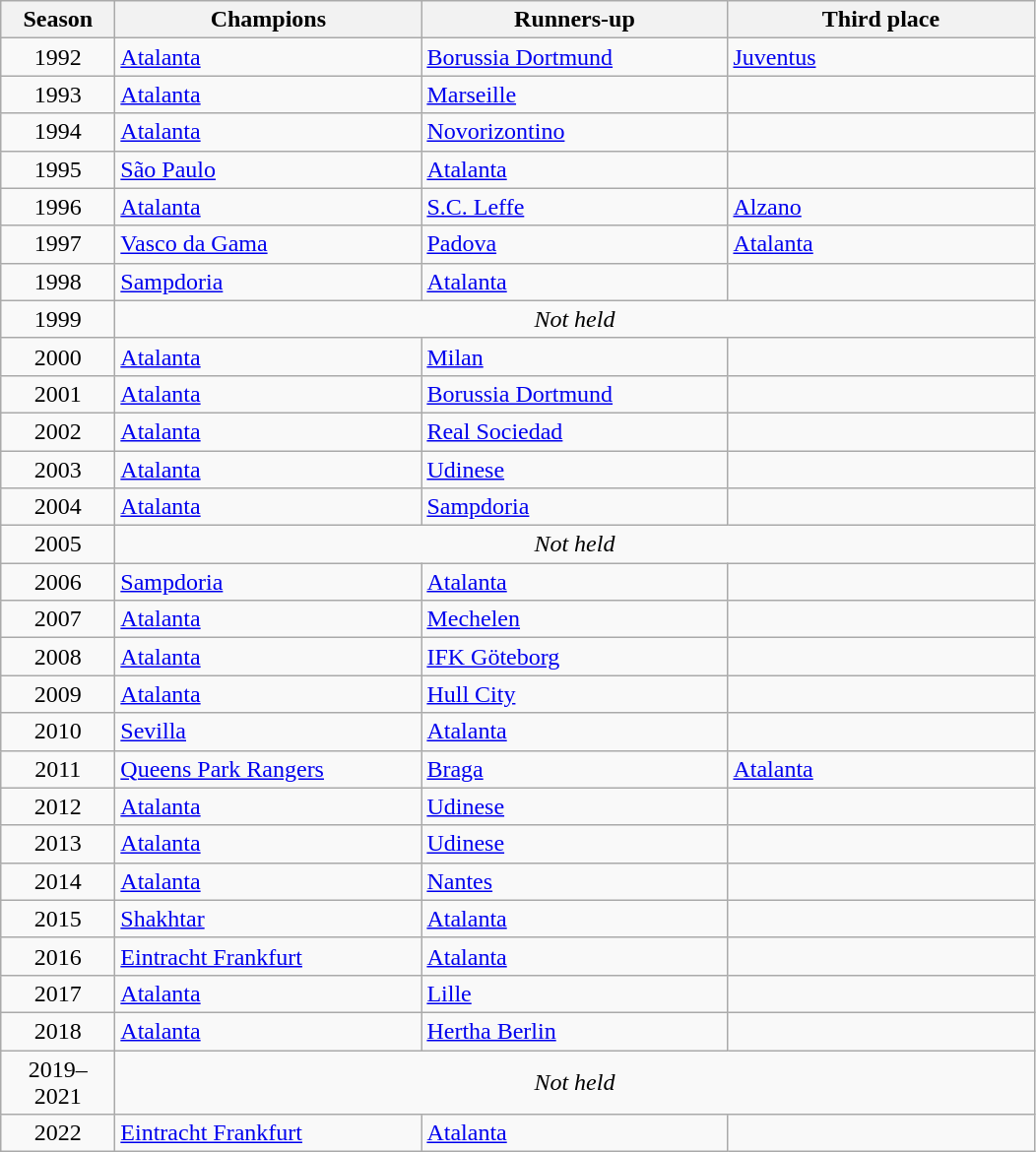<table class="wikitable" margin-left:1em;">
<tr>
<th style="width:70px">Season</th>
<th style="width:200px">Champions</th>
<th style="width:200px">Runners-up</th>
<th style="width:200px">Third place</th>
</tr>
<tr>
<td align=center>1992</td>
<td> <a href='#'>Atalanta</a></td>
<td> <a href='#'>Borussia Dortmund</a></td>
<td> <a href='#'>Juventus</a></td>
</tr>
<tr>
<td align=center>1993</td>
<td> <a href='#'>Atalanta</a></td>
<td> <a href='#'>Marseille</a></td>
<td></td>
</tr>
<tr>
<td align=center>1994</td>
<td> <a href='#'>Atalanta</a></td>
<td> <a href='#'>Novorizontino</a></td>
<td></td>
</tr>
<tr>
<td align=center>1995</td>
<td> <a href='#'>São Paulo</a></td>
<td> <a href='#'>Atalanta</a></td>
<td></td>
</tr>
<tr>
<td align=center>1996</td>
<td> <a href='#'>Atalanta</a></td>
<td> <a href='#'>S.C. Leffe</a></td>
<td> <a href='#'>Alzano</a></td>
</tr>
<tr>
<td align=center>1997</td>
<td> <a href='#'>Vasco da Gama</a></td>
<td> <a href='#'>Padova</a></td>
<td> <a href='#'>Atalanta</a></td>
</tr>
<tr>
<td align=center>1998</td>
<td> <a href='#'>Sampdoria</a></td>
<td> <a href='#'>Atalanta</a></td>
<td></td>
</tr>
<tr>
<td align=center>1999</td>
<td align=center colspan=3><em>Not held</em></td>
</tr>
<tr>
<td align=center>2000</td>
<td> <a href='#'>Atalanta</a></td>
<td> <a href='#'>Milan</a></td>
<td></td>
</tr>
<tr>
<td align=center>2001</td>
<td> <a href='#'>Atalanta</a></td>
<td> <a href='#'>Borussia Dortmund</a></td>
<td></td>
</tr>
<tr>
<td align=center>2002</td>
<td> <a href='#'>Atalanta</a></td>
<td> <a href='#'>Real Sociedad</a></td>
<td></td>
</tr>
<tr>
<td align=center>2003</td>
<td> <a href='#'>Atalanta</a></td>
<td> <a href='#'>Udinese</a></td>
<td></td>
</tr>
<tr>
<td align=center>2004</td>
<td> <a href='#'>Atalanta</a></td>
<td> <a href='#'>Sampdoria</a></td>
<td></td>
</tr>
<tr>
<td align=center>2005</td>
<td align=center colspan=3><em>Not held</em></td>
</tr>
<tr>
<td align=center>2006</td>
<td> <a href='#'>Sampdoria</a></td>
<td> <a href='#'>Atalanta</a></td>
<td></td>
</tr>
<tr>
<td align=center>2007</td>
<td> <a href='#'>Atalanta</a></td>
<td> <a href='#'>Mechelen</a></td>
<td></td>
</tr>
<tr>
<td align=center>2008</td>
<td> <a href='#'>Atalanta</a></td>
<td> <a href='#'>IFK Göteborg</a></td>
<td></td>
</tr>
<tr>
<td align=center>2009</td>
<td> <a href='#'>Atalanta</a></td>
<td> <a href='#'>Hull City</a></td>
<td></td>
</tr>
<tr>
<td align=center>2010</td>
<td> <a href='#'>Sevilla</a></td>
<td> <a href='#'>Atalanta</a></td>
<td></td>
</tr>
<tr>
<td align=center>2011</td>
<td> <a href='#'>Queens Park Rangers</a></td>
<td> <a href='#'>Braga</a></td>
<td> <a href='#'>Atalanta</a></td>
</tr>
<tr>
<td align=center>2012</td>
<td> <a href='#'>Atalanta</a></td>
<td> <a href='#'>Udinese</a></td>
<td></td>
</tr>
<tr>
<td align=center>2013</td>
<td> <a href='#'>Atalanta</a></td>
<td> <a href='#'>Udinese</a></td>
<td></td>
</tr>
<tr>
<td align=center>2014</td>
<td> <a href='#'>Atalanta</a></td>
<td> <a href='#'>Nantes</a></td>
<td></td>
</tr>
<tr>
<td align=center>2015</td>
<td> <a href='#'>Shakhtar</a></td>
<td> <a href='#'>Atalanta</a></td>
<td></td>
</tr>
<tr>
<td align=center>2016</td>
<td> <a href='#'>Eintracht Frankfurt</a></td>
<td> <a href='#'>Atalanta</a></td>
<td></td>
</tr>
<tr>
<td align=center>2017</td>
<td> <a href='#'>Atalanta</a></td>
<td> <a href='#'>Lille</a></td>
<td></td>
</tr>
<tr>
<td align=center>2018</td>
<td> <a href='#'>Atalanta</a></td>
<td> <a href='#'>Hertha Berlin</a></td>
<td></td>
</tr>
<tr>
<td align=center>2019–2021</td>
<td align=center colspan=3><em>Not held</em></td>
</tr>
<tr>
<td align=center>2022</td>
<td> <a href='#'>Eintracht Frankfurt</a></td>
<td> <a href='#'>Atalanta</a></td>
<td></td>
</tr>
</table>
